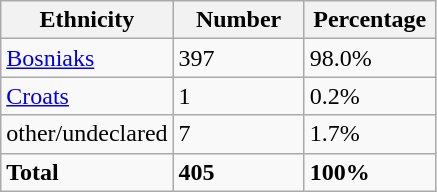<table class="wikitable">
<tr>
<th width="100px">Ethnicity</th>
<th width="80px">Number</th>
<th width="80px">Percentage</th>
</tr>
<tr>
<td><a href='#'>Bosniaks</a></td>
<td>397</td>
<td>98.0%</td>
</tr>
<tr>
<td><a href='#'>Croats</a></td>
<td>1</td>
<td>0.2%</td>
</tr>
<tr>
<td>other/undeclared</td>
<td>7</td>
<td>1.7%</td>
</tr>
<tr>
<td><strong>Total</strong></td>
<td><strong>405</strong></td>
<td><strong>100%</strong></td>
</tr>
</table>
